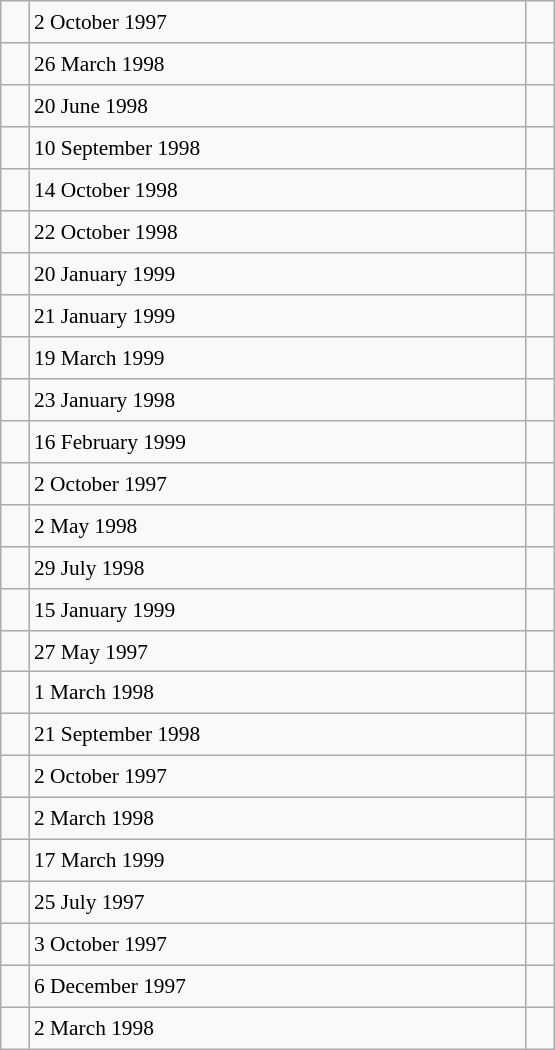<table class="wikitable" style="font-size: 89%; float: left; width: 26em; margin-right: 1em; height: 700px">
<tr>
<td></td>
<td>2 October 1997</td>
<td></td>
</tr>
<tr>
<td></td>
<td>26 March 1998</td>
<td></td>
</tr>
<tr>
<td></td>
<td>20 June 1998</td>
<td></td>
</tr>
<tr>
<td></td>
<td>10 September 1998</td>
<td></td>
</tr>
<tr>
<td></td>
<td>14 October 1998</td>
<td></td>
</tr>
<tr>
<td></td>
<td>22 October 1998</td>
<td></td>
</tr>
<tr>
<td></td>
<td>20 January 1999</td>
<td></td>
</tr>
<tr>
<td></td>
<td>21 January 1999</td>
<td></td>
</tr>
<tr>
<td></td>
<td>19 March 1999</td>
<td></td>
</tr>
<tr>
<td></td>
<td>23 January 1998</td>
<td></td>
</tr>
<tr>
<td></td>
<td>16 February 1999</td>
<td></td>
</tr>
<tr>
<td></td>
<td>2 October 1997</td>
<td></td>
</tr>
<tr>
<td></td>
<td>2 May 1998</td>
<td></td>
</tr>
<tr>
<td></td>
<td>29 July 1998</td>
<td></td>
</tr>
<tr>
<td></td>
<td>15 January 1999</td>
<td></td>
</tr>
<tr>
<td></td>
<td>27 May 1997</td>
<td></td>
</tr>
<tr>
<td></td>
<td>1 March 1998</td>
<td></td>
</tr>
<tr>
<td></td>
<td>21 September 1998</td>
<td></td>
</tr>
<tr>
<td></td>
<td>2 October 1997</td>
<td></td>
</tr>
<tr>
<td></td>
<td>2 March 1998</td>
<td></td>
</tr>
<tr>
<td></td>
<td>17 March 1999</td>
<td></td>
</tr>
<tr>
<td></td>
<td>25 July 1997</td>
<td></td>
</tr>
<tr>
<td></td>
<td>3 October 1997</td>
<td></td>
</tr>
<tr>
<td></td>
<td>6 December 1997</td>
<td></td>
</tr>
<tr>
<td></td>
<td>2 March 1998</td>
<td></td>
</tr>
</table>
